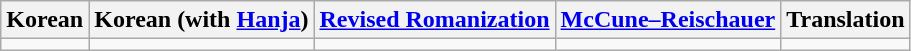<table class="wikitable">
<tr>
<th>Korean</th>
<th>Korean (with <a href='#'>Hanja</a>)</th>
<th><a href='#'>Revised Romanization</a></th>
<th><a href='#'>McCune–Reischauer</a></th>
<th>Translation</th>
</tr>
<tr>
<td></td>
<td></td>
<td></td>
<td></td>
<td></td>
</tr>
</table>
